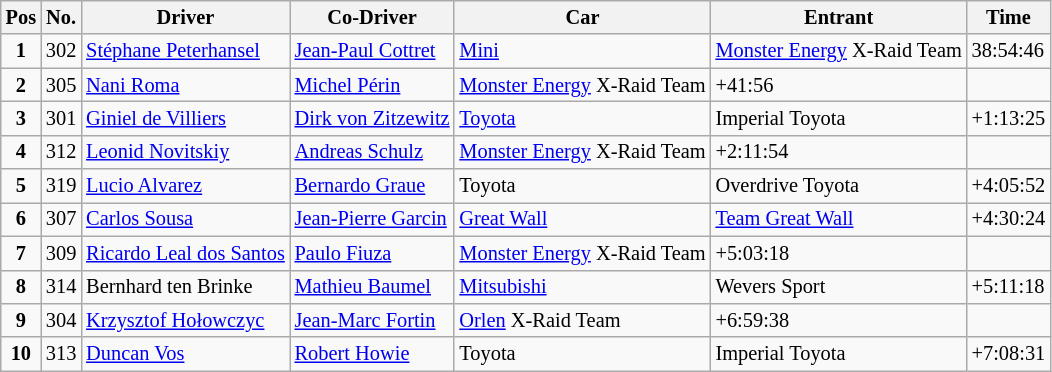<table class="wikitable" style="font-size:85%">
<tr>
<th>Pos</th>
<th>No.</th>
<th>Driver</th>
<th>Co-Driver</th>
<th>Car</th>
<th>Entrant</th>
<th>Time</th>
</tr>
<tr>
<td align=center><strong>1</strong></td>
<td>302</td>
<td> <a href='#'>Stéphane Peterhansel</a></td>
<td> <a href='#'>Jean-Paul Cottret</a></td>
<td><a href='#'>Mini</a></td>
<td><a href='#'>Monster Energy</a> X-Raid Team</td>
<td>38:54:46</td>
</tr>
<tr>
<td align=center><strong>2</strong></td>
<td>305</td>
<td> <a href='#'>Nani Roma</a></td>
<td> <a href='#'>Michel Périn</a></td>
<td><a href='#'>Monster Energy</a> X-Raid Team</td>
<td>+41:56</td>
</tr>
<tr>
<td align=center><strong>3</strong></td>
<td>301</td>
<td> <a href='#'>Giniel de Villiers</a></td>
<td> <a href='#'>Dirk von Zitzewitz</a></td>
<td><a href='#'>Toyota</a></td>
<td>Imperial Toyota</td>
<td>+1:13:25</td>
</tr>
<tr>
<td align=center><strong>4</strong></td>
<td>312</td>
<td> <a href='#'>Leonid Novitskiy</a></td>
<td> <a href='#'>Andreas Schulz</a></td>
<td><a href='#'>Monster Energy</a> X-Raid Team</td>
<td>+2:11:54</td>
</tr>
<tr>
<td align=center><strong>5</strong></td>
<td>319</td>
<td> <a href='#'>Lucio Alvarez</a></td>
<td> <a href='#'>Bernardo Graue</a></td>
<td>Toyota</td>
<td>Overdrive Toyota</td>
<td>+4:05:52</td>
</tr>
<tr>
<td align=center><strong>6</strong></td>
<td>307</td>
<td> <a href='#'>Carlos Sousa</a></td>
<td> <a href='#'>Jean-Pierre Garcin</a></td>
<td><a href='#'>Great Wall</a></td>
<td><a href='#'>Team Great Wall</a></td>
<td>+4:30:24</td>
</tr>
<tr>
<td align=center><strong>7</strong></td>
<td>309</td>
<td> <a href='#'>Ricardo Leal dos Santos</a></td>
<td> <a href='#'>Paulo Fiuza</a></td>
<td><a href='#'>Monster Energy</a> X-Raid Team</td>
<td>+5:03:18</td>
</tr>
<tr>
<td align=center><strong>8</strong></td>
<td>314</td>
<td> Bernhard ten Brinke</td>
<td> <a href='#'>Mathieu Baumel</a></td>
<td><a href='#'>Mitsubishi</a></td>
<td>Wevers Sport</td>
<td>+5:11:18</td>
</tr>
<tr>
<td align=center><strong>9</strong></td>
<td>304</td>
<td> <a href='#'>Krzysztof Hołowczyc</a></td>
<td> <a href='#'>Jean-Marc Fortin</a></td>
<td><a href='#'>Orlen</a> X-Raid Team</td>
<td>+6:59:38</td>
</tr>
<tr>
<td align=center><strong>10</strong></td>
<td>313</td>
<td> <a href='#'>Duncan Vos</a></td>
<td> <a href='#'>Robert Howie</a></td>
<td>Toyota</td>
<td>Imperial Toyota</td>
<td>+7:08:31</td>
</tr>
</table>
